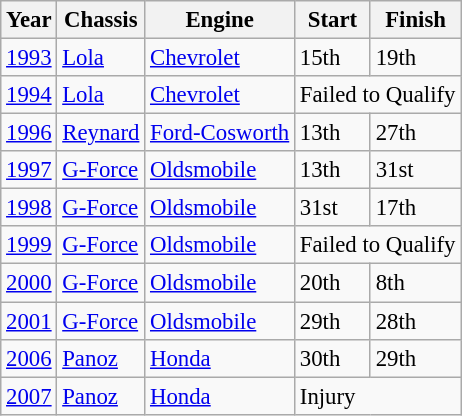<table class="wikitable" style="font-size: 95%;">
<tr>
<th>Year</th>
<th>Chassis</th>
<th>Engine</th>
<th>Start</th>
<th>Finish</th>
</tr>
<tr>
<td><a href='#'>1993</a></td>
<td><a href='#'>Lola</a></td>
<td><a href='#'>Chevrolet</a></td>
<td>15th</td>
<td>19th</td>
</tr>
<tr>
<td><a href='#'>1994</a></td>
<td><a href='#'>Lola</a></td>
<td><a href='#'>Chevrolet</a></td>
<td colspan=2>Failed to Qualify</td>
</tr>
<tr>
<td><a href='#'>1996</a></td>
<td><a href='#'>Reynard</a></td>
<td><a href='#'>Ford-Cosworth</a></td>
<td>13th</td>
<td>27th</td>
</tr>
<tr>
<td><a href='#'>1997</a></td>
<td><a href='#'>G-Force</a></td>
<td><a href='#'>Oldsmobile</a></td>
<td>13th</td>
<td>31st</td>
</tr>
<tr>
<td><a href='#'>1998</a></td>
<td><a href='#'>G-Force</a></td>
<td><a href='#'>Oldsmobile</a></td>
<td>31st</td>
<td>17th</td>
</tr>
<tr>
<td><a href='#'>1999</a></td>
<td><a href='#'>G-Force</a></td>
<td><a href='#'>Oldsmobile</a></td>
<td colspan=2>Failed to Qualify</td>
</tr>
<tr>
<td><a href='#'>2000</a></td>
<td><a href='#'>G-Force</a></td>
<td><a href='#'>Oldsmobile</a></td>
<td>20th</td>
<td>8th</td>
</tr>
<tr>
<td><a href='#'>2001</a></td>
<td><a href='#'>G-Force</a></td>
<td><a href='#'>Oldsmobile</a></td>
<td>29th</td>
<td>28th</td>
</tr>
<tr>
<td><a href='#'>2006</a></td>
<td><a href='#'>Panoz</a></td>
<td><a href='#'>Honda</a></td>
<td>30th</td>
<td>29th</td>
</tr>
<tr>
<td><a href='#'>2007</a></td>
<td><a href='#'>Panoz</a></td>
<td><a href='#'>Honda</a></td>
<td colspan=2>Injury</td>
</tr>
</table>
